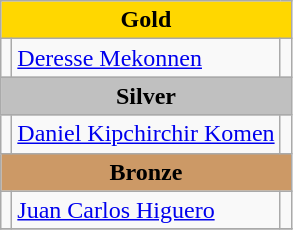<table class="wikitable">
<tr bgcolor=gold>
<td colspan=3 align=center><strong>Gold</strong></td>
</tr>
<tr>
<td></td>
<td><a href='#'>Deresse Mekonnen</a></td>
<td></td>
</tr>
<tr bgcolor=silver>
<td colspan=3 align=center><strong>Silver</strong></td>
</tr>
<tr>
<td></td>
<td><a href='#'>Daniel Kipchirchir Komen</a></td>
<td></td>
</tr>
<tr bgcolor=cc9966>
<td colspan=3 align=center><strong>Bronze</strong></td>
</tr>
<tr>
<td></td>
<td><a href='#'>Juan Carlos Higuero</a></td>
<td></td>
</tr>
<tr>
</tr>
</table>
